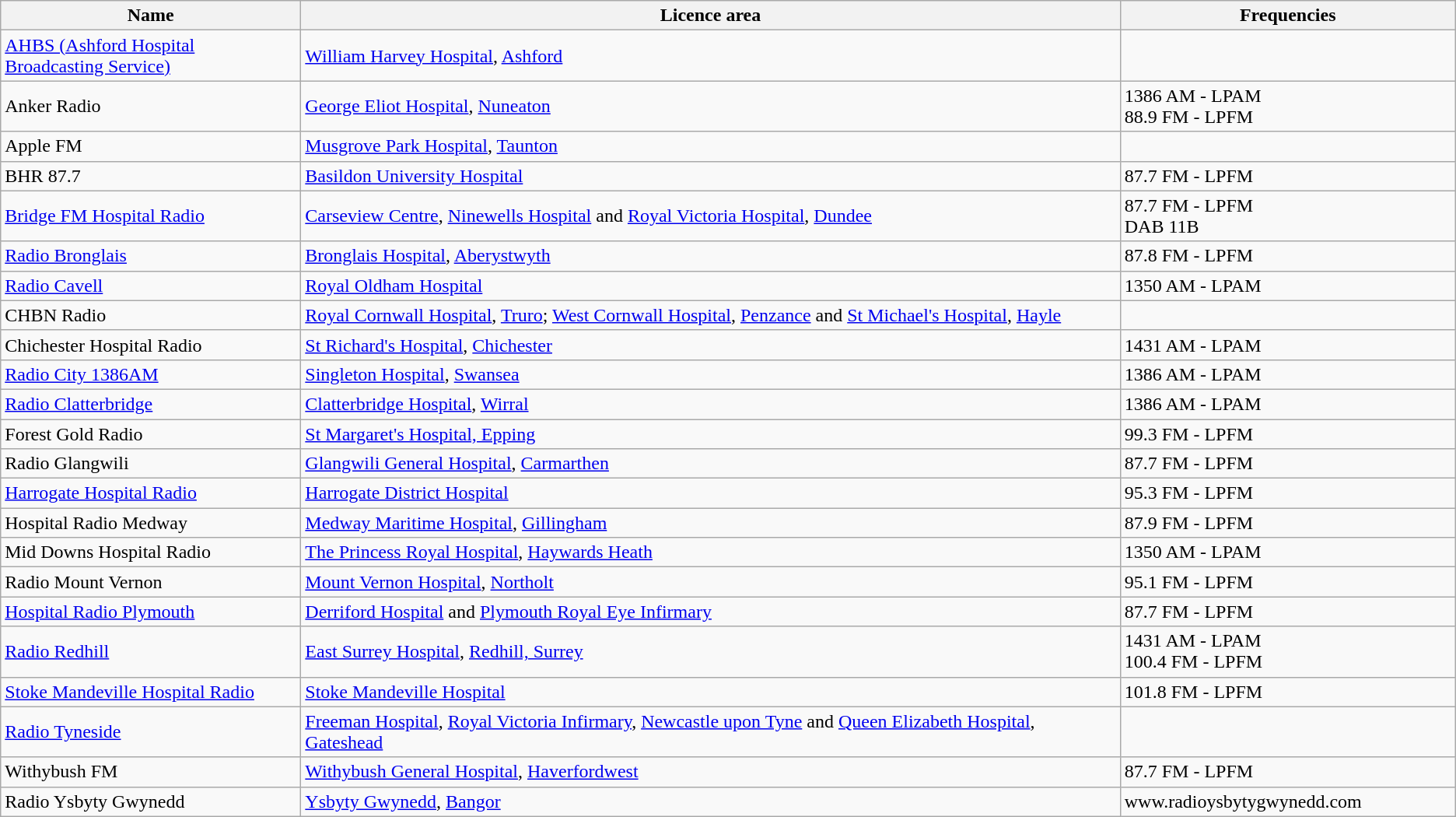<table class="wikitable sortable">
<tr>
<th width=250>Name</th>
<th>Licence area</th>
<th width=280>Frequencies</th>
</tr>
<tr>
<td><a href='#'>AHBS (Ashford Hospital Broadcasting Service)</a></td>
<td><a href='#'>William Harvey Hospital</a>, <a href='#'>Ashford</a></td>
<td></td>
</tr>
<tr>
<td>Anker Radio</td>
<td><a href='#'>George Eliot Hospital</a>, <a href='#'>Nuneaton</a></td>
<td>1386 AM - LPAM<br>88.9 FM - LPFM</td>
</tr>
<tr>
<td>Apple FM</td>
<td><a href='#'>Musgrove Park Hospital</a>, <a href='#'>Taunton</a></td>
<td></td>
</tr>
<tr>
<td>BHR 87.7</td>
<td><a href='#'>Basildon University Hospital</a></td>
<td>87.7 FM - LPFM</td>
</tr>
<tr>
<td><a href='#'>Bridge FM Hospital Radio</a></td>
<td><a href='#'>Carseview Centre</a>, <a href='#'>Ninewells Hospital</a> and <a href='#'>Royal Victoria Hospital</a>, <a href='#'>Dundee</a></td>
<td>87.7 FM - LPFM<br>DAB 11B </td>
</tr>
<tr>
<td><a href='#'>Radio Bronglais</a></td>
<td><a href='#'>Bronglais Hospital</a>, <a href='#'>Aberystwyth</a></td>
<td>87.8 FM - LPFM</td>
</tr>
<tr>
<td><a href='#'>Radio Cavell</a></td>
<td><a href='#'>Royal Oldham Hospital</a></td>
<td>1350 AM - LPAM</td>
</tr>
<tr>
<td>CHBN Radio</td>
<td><a href='#'>Royal Cornwall Hospital</a>, <a href='#'>Truro</a>; <a href='#'>West Cornwall Hospital</a>, <a href='#'>Penzance</a> and <a href='#'>St Michael's Hospital</a>, <a href='#'>Hayle</a></td>
<td></td>
</tr>
<tr>
<td>Chichester Hospital Radio</td>
<td><a href='#'>St Richard's Hospital</a>, <a href='#'>Chichester</a></td>
<td>1431 AM - LPAM</td>
</tr>
<tr>
<td><a href='#'>Radio City 1386AM</a></td>
<td><a href='#'>Singleton Hospital</a>, <a href='#'>Swansea</a></td>
<td>1386 AM - LPAM</td>
</tr>
<tr>
<td><a href='#'>Radio Clatterbridge</a></td>
<td><a href='#'>Clatterbridge Hospital</a>, <a href='#'>Wirral</a></td>
<td>1386 AM - LPAM</td>
</tr>
<tr>
<td>Forest Gold Radio</td>
<td><a href='#'>St Margaret's Hospital, Epping</a></td>
<td>99.3 FM - LPFM</td>
</tr>
<tr>
<td>Radio Glangwili</td>
<td><a href='#'>Glangwili General Hospital</a>, <a href='#'>Carmarthen</a></td>
<td>87.7 FM - LPFM</td>
</tr>
<tr>
<td><a href='#'>Harrogate Hospital Radio</a></td>
<td><a href='#'>Harrogate District Hospital</a></td>
<td>95.3 FM - LPFM</td>
</tr>
<tr>
<td>Hospital Radio Medway</td>
<td><a href='#'>Medway Maritime Hospital</a>, <a href='#'>Gillingham</a></td>
<td>87.9 FM - LPFM</td>
</tr>
<tr>
<td>Mid Downs Hospital Radio</td>
<td><a href='#'>The Princess Royal Hospital</a>, <a href='#'>Haywards Heath</a></td>
<td>1350 AM - LPAM</td>
</tr>
<tr>
<td>Radio Mount Vernon</td>
<td><a href='#'>Mount Vernon Hospital</a>, <a href='#'>Northolt</a></td>
<td>95.1 FM - LPFM</td>
</tr>
<tr>
<td><a href='#'>Hospital Radio Plymouth</a></td>
<td><a href='#'>Derriford Hospital</a> and <a href='#'>Plymouth Royal Eye Infirmary</a></td>
<td>87.7 FM - LPFM<br></td>
</tr>
<tr>
<td><a href='#'>Radio Redhill</a></td>
<td><a href='#'>East Surrey Hospital</a>, <a href='#'>Redhill, Surrey</a></td>
<td>1431 AM - LPAM<br>100.4 FM - LPFM</td>
</tr>
<tr>
<td><a href='#'>Stoke Mandeville Hospital Radio</a></td>
<td><a href='#'>Stoke Mandeville Hospital</a></td>
<td>101.8 FM - LPFM</td>
</tr>
<tr>
<td><a href='#'>Radio Tyneside</a></td>
<td><a href='#'>Freeman Hospital</a>, <a href='#'>Royal Victoria Infirmary</a>, <a href='#'>Newcastle upon Tyne</a> and <a href='#'>Queen Elizabeth Hospital</a>, <a href='#'>Gateshead</a></td>
<td></td>
</tr>
<tr>
<td>Withybush FM</td>
<td><a href='#'>Withybush General Hospital</a>, <a href='#'>Haverfordwest</a></td>
<td>87.7 FM - LPFM</td>
</tr>
<tr>
<td>Radio Ysbyty Gwynedd</td>
<td><a href='#'>Ysbyty Gwynedd</a>, <a href='#'>Bangor</a></td>
<td>www.radioysbytygwynedd.com</td>
</tr>
</table>
